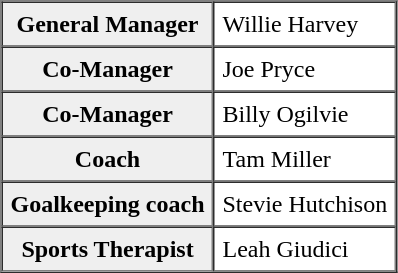<table border="1" cellpadding="5" cellspacing="0">
<tr>
<th style="background:#efefef;">General Manager</th>
<td>Willie Harvey</td>
</tr>
<tr>
<th style="background:#efefef;">Co-Manager</th>
<td>Joe Pryce</td>
</tr>
<tr>
<th style="background:#efefef;">Co-Manager</th>
<td>Billy Ogilvie</td>
</tr>
<tr>
<th style="background:#efefef;">Coach</th>
<td>Tam Miller</td>
</tr>
<tr>
<th style="background:#efefef;">Goalkeeping coach</th>
<td>Stevie Hutchison</td>
</tr>
<tr>
<th style="background:#efefef;">Sports Therapist</th>
<td>Leah Giudici</td>
</tr>
</table>
